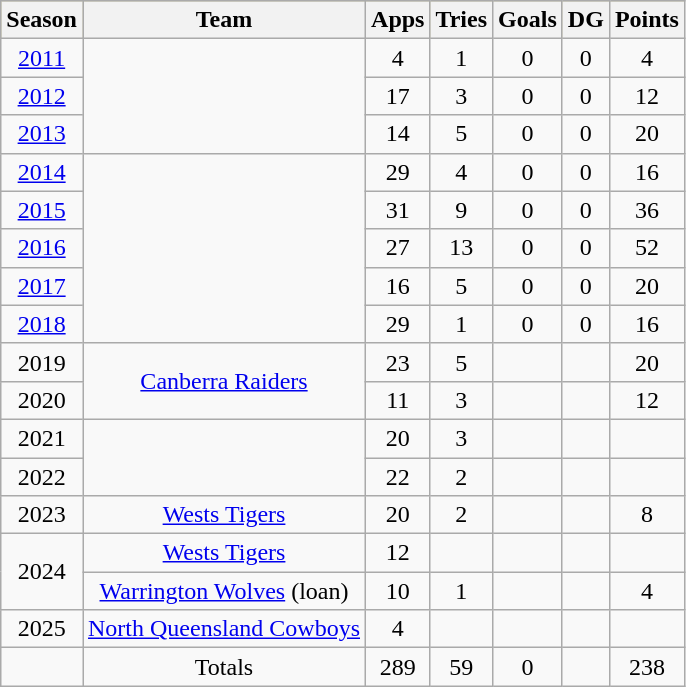<table class="wikitable" style="text-align:center;">
<tr style="background:#bdb76b;">
<th>Season</th>
<th>Team</th>
<th>Apps</th>
<th>Tries</th>
<th>Goals</th>
<th>DG</th>
<th>Points</th>
</tr>
<tr>
<td><a href='#'>2011</a></td>
<td rowspan="3"></td>
<td>4</td>
<td>1</td>
<td>0</td>
<td>0</td>
<td>4</td>
</tr>
<tr>
<td><a href='#'>2012</a></td>
<td>17</td>
<td>3</td>
<td>0</td>
<td>0</td>
<td>12</td>
</tr>
<tr>
<td><a href='#'>2013</a></td>
<td>14</td>
<td>5</td>
<td>0</td>
<td>0</td>
<td>20</td>
</tr>
<tr>
<td><a href='#'>2014</a></td>
<td rowspan="5"></td>
<td>29</td>
<td>4</td>
<td>0</td>
<td>0</td>
<td>16</td>
</tr>
<tr>
<td><a href='#'>2015</a></td>
<td>31</td>
<td>9</td>
<td>0</td>
<td>0</td>
<td>36</td>
</tr>
<tr>
<td><a href='#'>2016</a></td>
<td>27</td>
<td>13</td>
<td>0</td>
<td>0</td>
<td>52</td>
</tr>
<tr>
<td><a href='#'>2017</a></td>
<td>16</td>
<td>5</td>
<td>0</td>
<td>0</td>
<td>20</td>
</tr>
<tr>
<td><a href='#'>2018</a></td>
<td>29</td>
<td>1</td>
<td>0</td>
<td>0</td>
<td>16</td>
</tr>
<tr>
<td>2019</td>
<td rowspan="2"> <a href='#'>Canberra Raiders</a></td>
<td>23</td>
<td>5</td>
<td></td>
<td></td>
<td>20</td>
</tr>
<tr>
<td>2020</td>
<td>11</td>
<td>3</td>
<td></td>
<td></td>
<td>12</td>
</tr>
<tr>
<td>2021</td>
<td rowspan="2"></td>
<td>20</td>
<td>3</td>
<td></td>
<td></td>
<td></td>
</tr>
<tr>
<td>2022</td>
<td>22</td>
<td>2</td>
<td></td>
<td></td>
<td></td>
</tr>
<tr>
<td>2023</td>
<td> <a href='#'>Wests Tigers</a></td>
<td>20</td>
<td>2</td>
<td></td>
<td></td>
<td>8</td>
</tr>
<tr>
<td rowspan="2">2024</td>
<td> <a href='#'>Wests Tigers</a></td>
<td>12</td>
<td></td>
<td></td>
<td></td>
<td></td>
</tr>
<tr>
<td> <a href='#'>Warrington Wolves</a> (loan)</td>
<td>10</td>
<td>1</td>
<td></td>
<td></td>
<td>4</td>
</tr>
<tr>
<td>2025</td>
<td> <a href='#'>North Queensland Cowboys</a></td>
<td>4</td>
<td></td>
<td></td>
<td></td>
<td></td>
</tr>
<tr>
<td></td>
<td>Totals</td>
<td>289</td>
<td>59</td>
<td>0</td>
<td></td>
<td>238</td>
</tr>
</table>
